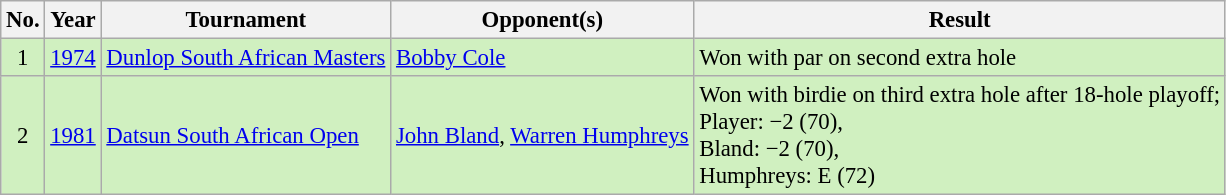<table class="wikitable" style="font-size:95%;">
<tr>
<th>No.</th>
<th>Year</th>
<th>Tournament</th>
<th>Opponent(s)</th>
<th>Result</th>
</tr>
<tr style="background:#D0F0C0;">
<td align=center>1</td>
<td><a href='#'>1974</a></td>
<td><a href='#'>Dunlop South African Masters</a></td>
<td> <a href='#'>Bobby Cole</a></td>
<td>Won with par on second extra hole</td>
</tr>
<tr style="background:#D0F0C0;">
<td align=center>2</td>
<td><a href='#'>1981</a></td>
<td><a href='#'>Datsun South African Open</a></td>
<td> <a href='#'>John Bland</a>,  <a href='#'>Warren Humphreys</a></td>
<td>Won with birdie on third extra hole after 18-hole playoff;<br>Player: −2 (70),<br>Bland: −2 (70),<br>Humphreys: E (72)</td>
</tr>
</table>
